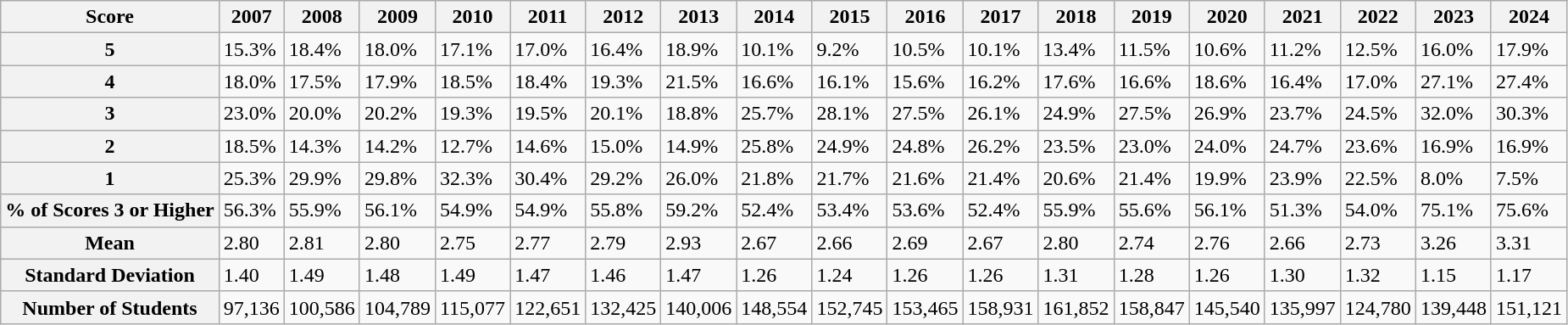<table class="wikitable">
<tr>
<th>Score</th>
<th>2007</th>
<th>2008</th>
<th>2009</th>
<th>2010</th>
<th>2011</th>
<th>2012</th>
<th>2013</th>
<th>2014</th>
<th>2015</th>
<th>2016</th>
<th>2017</th>
<th>2018</th>
<th>2019</th>
<th>2020</th>
<th>2021</th>
<th>2022</th>
<th>2023</th>
<th>2024</th>
</tr>
<tr>
<th>5</th>
<td>15.3%</td>
<td>18.4%</td>
<td>18.0%</td>
<td>17.1%</td>
<td>17.0%</td>
<td>16.4%</td>
<td>18.9%</td>
<td>10.1%</td>
<td>9.2%</td>
<td>10.5%</td>
<td>10.1%</td>
<td>13.4%</td>
<td>11.5%</td>
<td>10.6%</td>
<td>11.2%</td>
<td>12.5%</td>
<td>16.0%</td>
<td>17.9%</td>
</tr>
<tr>
<th>4</th>
<td>18.0%</td>
<td>17.5%</td>
<td>17.9%</td>
<td>18.5%</td>
<td>18.4%</td>
<td>19.3%</td>
<td>21.5%</td>
<td>16.6%</td>
<td>16.1%</td>
<td>15.6%</td>
<td>16.2%</td>
<td>17.6%</td>
<td>16.6%</td>
<td>18.6%</td>
<td>16.4%</td>
<td>17.0%</td>
<td>27.1%</td>
<td>27.4%</td>
</tr>
<tr>
<th>3</th>
<td>23.0%</td>
<td>20.0%</td>
<td>20.2%</td>
<td>19.3%</td>
<td>19.5%</td>
<td>20.1%</td>
<td>18.8%</td>
<td>25.7%</td>
<td>28.1%</td>
<td>27.5%</td>
<td>26.1%</td>
<td>24.9%</td>
<td>27.5%</td>
<td>26.9%</td>
<td>23.7%</td>
<td>24.5%</td>
<td>32.0%</td>
<td>30.3%</td>
</tr>
<tr>
<th>2</th>
<td>18.5%</td>
<td>14.3%</td>
<td>14.2%</td>
<td>12.7%</td>
<td>14.6%</td>
<td>15.0%</td>
<td>14.9%</td>
<td>25.8%</td>
<td>24.9%</td>
<td>24.8%</td>
<td>26.2%</td>
<td>23.5%</td>
<td>23.0%</td>
<td>24.0%</td>
<td>24.7%</td>
<td>23.6%</td>
<td>16.9%</td>
<td>16.9%</td>
</tr>
<tr>
<th>1</th>
<td>25.3%</td>
<td>29.9%</td>
<td>29.8%</td>
<td>32.3%</td>
<td>30.4%</td>
<td>29.2%</td>
<td>26.0%</td>
<td>21.8%</td>
<td>21.7%</td>
<td>21.6%</td>
<td>21.4%</td>
<td>20.6%</td>
<td>21.4%</td>
<td>19.9%</td>
<td>23.9%</td>
<td>22.5%</td>
<td>8.0%</td>
<td>7.5%</td>
</tr>
<tr>
<th>% of Scores 3 or Higher</th>
<td>56.3%</td>
<td>55.9%</td>
<td>56.1%</td>
<td>54.9%</td>
<td>54.9%</td>
<td>55.8%</td>
<td>59.2%</td>
<td>52.4%</td>
<td>53.4%</td>
<td>53.6%</td>
<td>52.4%</td>
<td>55.9%</td>
<td>55.6%</td>
<td>56.1%</td>
<td>51.3%</td>
<td>54.0%</td>
<td>75.1%</td>
<td>75.6%</td>
</tr>
<tr>
<th>Mean</th>
<td>2.80</td>
<td>2.81</td>
<td>2.80</td>
<td>2.75</td>
<td>2.77</td>
<td>2.79</td>
<td>2.93</td>
<td>2.67</td>
<td>2.66</td>
<td>2.69</td>
<td>2.67</td>
<td>2.80</td>
<td>2.74</td>
<td>2.76</td>
<td>2.66</td>
<td>2.73</td>
<td>3.26</td>
<td>3.31</td>
</tr>
<tr>
<th>Standard Deviation</th>
<td>1.40</td>
<td>1.49</td>
<td>1.48</td>
<td>1.49</td>
<td>1.47</td>
<td>1.46</td>
<td>1.47</td>
<td>1.26</td>
<td>1.24</td>
<td>1.26</td>
<td>1.26</td>
<td>1.31</td>
<td>1.28</td>
<td>1.26</td>
<td>1.30</td>
<td>1.32</td>
<td>1.15</td>
<td>1.17</td>
</tr>
<tr>
<th>Number of Students</th>
<td>97,136</td>
<td>100,586</td>
<td>104,789</td>
<td>115,077</td>
<td>122,651</td>
<td>132,425</td>
<td>140,006</td>
<td>148,554</td>
<td>152,745</td>
<td>153,465</td>
<td>158,931</td>
<td>161,852</td>
<td>158,847</td>
<td>145,540</td>
<td>135,997</td>
<td>124,780</td>
<td>139,448</td>
<td>151,121</td>
</tr>
</table>
